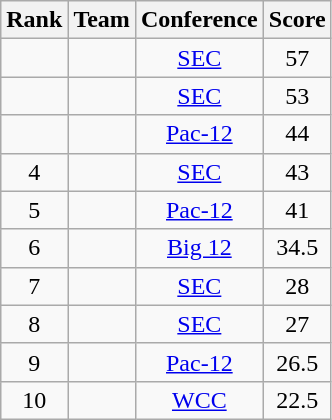<table class="wikitable sortable" style="text-align:center">
<tr>
<th>Rank</th>
<th>Team</th>
<th>Conference</th>
<th>Score</th>
</tr>
<tr>
<td></td>
<td></td>
<td><a href='#'>SEC</a></td>
<td>57</td>
</tr>
<tr>
<td></td>
<td></td>
<td><a href='#'>SEC</a></td>
<td>53</td>
</tr>
<tr>
<td></td>
<td></td>
<td><a href='#'>Pac-12</a></td>
<td>44</td>
</tr>
<tr>
<td>4</td>
<td></td>
<td><a href='#'>SEC</a></td>
<td>43</td>
</tr>
<tr>
<td>5</td>
<td></td>
<td><a href='#'>Pac-12</a></td>
<td>41</td>
</tr>
<tr>
<td>6</td>
<td></td>
<td><a href='#'>Big 12</a></td>
<td>34.5</td>
</tr>
<tr>
<td>7</td>
<td></td>
<td><a href='#'>SEC</a></td>
<td>28</td>
</tr>
<tr>
<td>8</td>
<td></td>
<td><a href='#'>SEC</a></td>
<td>27</td>
</tr>
<tr>
<td>9</td>
<td></td>
<td><a href='#'>Pac-12</a></td>
<td>26.5</td>
</tr>
<tr>
<td>10</td>
<td></td>
<td><a href='#'>WCC</a></td>
<td>22.5</td>
</tr>
</table>
